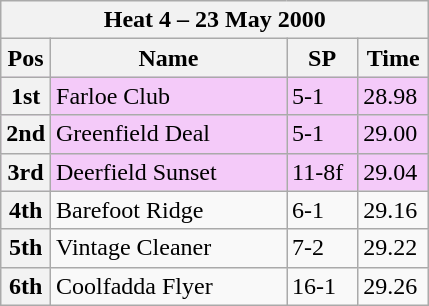<table class="wikitable">
<tr>
<th colspan="6">Heat 4 – 23 May 2000</th>
</tr>
<tr>
<th width=20>Pos</th>
<th width=150>Name</th>
<th width=40>SP</th>
<th width=40>Time</th>
</tr>
<tr style="background: #f4caf9;">
<th>1st</th>
<td>Farloe Club</td>
<td>5-1</td>
<td>28.98</td>
</tr>
<tr style="background: #f4caf9;">
<th>2nd</th>
<td>Greenfield Deal</td>
<td>5-1</td>
<td>29.00</td>
</tr>
<tr style="background: #f4caf9;">
<th>3rd</th>
<td>Deerfield Sunset</td>
<td>11-8f</td>
<td>29.04</td>
</tr>
<tr>
<th>4th</th>
<td>Barefoot Ridge</td>
<td>6-1</td>
<td>29.16</td>
</tr>
<tr>
<th>5th</th>
<td>Vintage Cleaner</td>
<td>7-2</td>
<td>29.22</td>
</tr>
<tr>
<th>6th</th>
<td>Coolfadda Flyer</td>
<td>16-1</td>
<td>29.26</td>
</tr>
</table>
